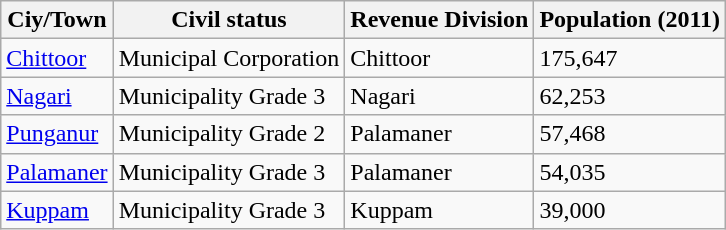<table class="wikitable sortable">
<tr>
<th>Ciy/Town</th>
<th>Civil status</th>
<th>Revenue Division</th>
<th>Population (2011)</th>
</tr>
<tr>
<td><a href='#'>Chittoor</a></td>
<td>Municipal Corporation</td>
<td>Chittoor</td>
<td>175,647</td>
</tr>
<tr>
<td><a href='#'>Nagari</a></td>
<td>Municipality Grade 3</td>
<td>Nagari</td>
<td>62,253</td>
</tr>
<tr>
<td><a href='#'>Punganur</a></td>
<td>Municipality Grade 2</td>
<td>Palamaner</td>
<td>57,468</td>
</tr>
<tr>
<td><a href='#'>Palamaner</a></td>
<td>Municipality Grade 3</td>
<td>Palamaner</td>
<td>54,035</td>
</tr>
<tr>
<td><a href='#'>Kuppam</a></td>
<td>Municipality Grade 3</td>
<td>Kuppam</td>
<td>39,000</td>
</tr>
</table>
